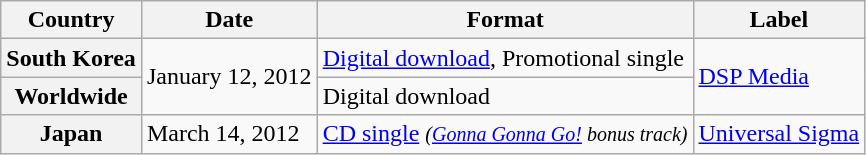<table class="wikitable plainrowheaders">
<tr>
<th scope="col">Country</th>
<th>Date</th>
<th>Format</th>
<th>Label</th>
</tr>
<tr>
<th scope="row" rowspan="1">South Korea</th>
<td rowspan="2">January 12, 2012</td>
<td><a href='#'>Digital download</a>, Promotional single</td>
<td rowspan="2"><a href='#'>DSP Media</a></td>
</tr>
<tr>
<th scope="row" rowspan="1">Worldwide</th>
<td>Digital download</td>
</tr>
<tr>
<th scope="row" rowspan="1">Japan</th>
<td>March 14, 2012</td>
<td><a href='#'>CD single</a> <small><em>(<a href='#'>Gonna Gonna Go!</a> bonus track)</em></small></td>
<td><a href='#'>Universal Sigma</a></td>
</tr>
</table>
